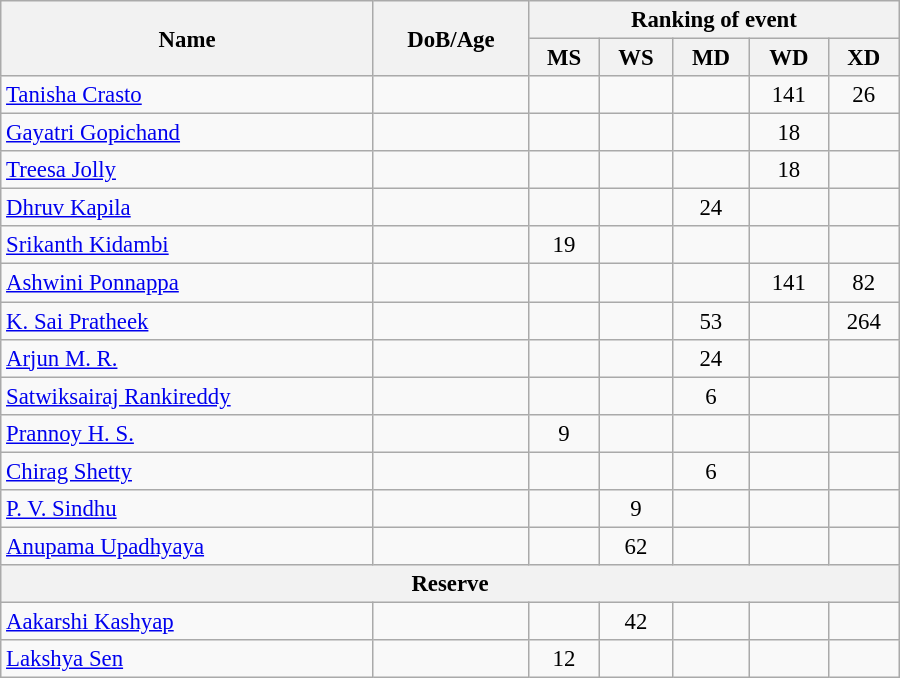<table class="wikitable" style="width:600px; font-size:95%; text-align:center">
<tr>
<th rowspan="2" align="left">Name</th>
<th rowspan="2" align="left">DoB/Age</th>
<th colspan="5" align="center">Ranking of event</th>
</tr>
<tr>
<th align="left">MS</th>
<th align="left">WS</th>
<th align="left">MD</th>
<th align="left">WD</th>
<th align="left">XD</th>
</tr>
<tr>
<td align="left"><a href='#'>Tanisha Crasto</a></td>
<td align="left"></td>
<td></td>
<td></td>
<td></td>
<td>141</td>
<td>26</td>
</tr>
<tr>
<td align="left"><a href='#'>Gayatri Gopichand</a></td>
<td align="left"></td>
<td></td>
<td></td>
<td></td>
<td>18</td>
<td></td>
</tr>
<tr>
<td align="left"><a href='#'>Treesa Jolly</a></td>
<td align="left"></td>
<td></td>
<td></td>
<td></td>
<td>18</td>
<td></td>
</tr>
<tr>
<td align="left"><a href='#'>Dhruv Kapila</a></td>
<td align="left"></td>
<td></td>
<td></td>
<td>24</td>
<td></td>
<td></td>
</tr>
<tr>
<td align="left"><a href='#'>Srikanth Kidambi</a></td>
<td align="left"></td>
<td>19</td>
<td></td>
<td></td>
<td></td>
<td></td>
</tr>
<tr>
<td align="left"><a href='#'>Ashwini Ponnappa</a></td>
<td align="left"></td>
<td></td>
<td></td>
<td></td>
<td>141</td>
<td>82</td>
</tr>
<tr>
<td align="left"><a href='#'>K. Sai Pratheek</a></td>
<td align="left"></td>
<td></td>
<td></td>
<td>53</td>
<td></td>
<td>264</td>
</tr>
<tr>
<td align="left"><a href='#'>Arjun M. R.</a></td>
<td align="left"></td>
<td></td>
<td></td>
<td>24</td>
<td></td>
<td></td>
</tr>
<tr>
<td align="left"><a href='#'>Satwiksairaj Rankireddy</a></td>
<td align="left"></td>
<td></td>
<td></td>
<td>6</td>
<td></td>
<td></td>
</tr>
<tr>
<td align="left"><a href='#'>Prannoy H. S.</a></td>
<td align="left"></td>
<td>9</td>
<td></td>
<td></td>
<td></td>
<td></td>
</tr>
<tr>
<td align="left"><a href='#'>Chirag Shetty</a></td>
<td align="left"></td>
<td></td>
<td></td>
<td>6</td>
<td></td>
<td></td>
</tr>
<tr>
<td align="left"><a href='#'>P. V. Sindhu</a></td>
<td align="left"></td>
<td></td>
<td>9</td>
<td></td>
<td></td>
<td></td>
</tr>
<tr>
<td align="left"><a href='#'>Anupama Upadhyaya</a></td>
<td align="left"></td>
<td></td>
<td>62</td>
<td></td>
<td></td>
<td></td>
</tr>
<tr>
<th colspan="7">Reserve</th>
</tr>
<tr>
<td align="left"><a href='#'>Aakarshi Kashyap</a></td>
<td align="left"></td>
<td></td>
<td>42</td>
<td></td>
<td></td>
<td></td>
</tr>
<tr>
<td align="left"><a href='#'>Lakshya Sen</a></td>
<td align="left"></td>
<td>12</td>
<td></td>
<td></td>
<td></td>
<td></td>
</tr>
</table>
